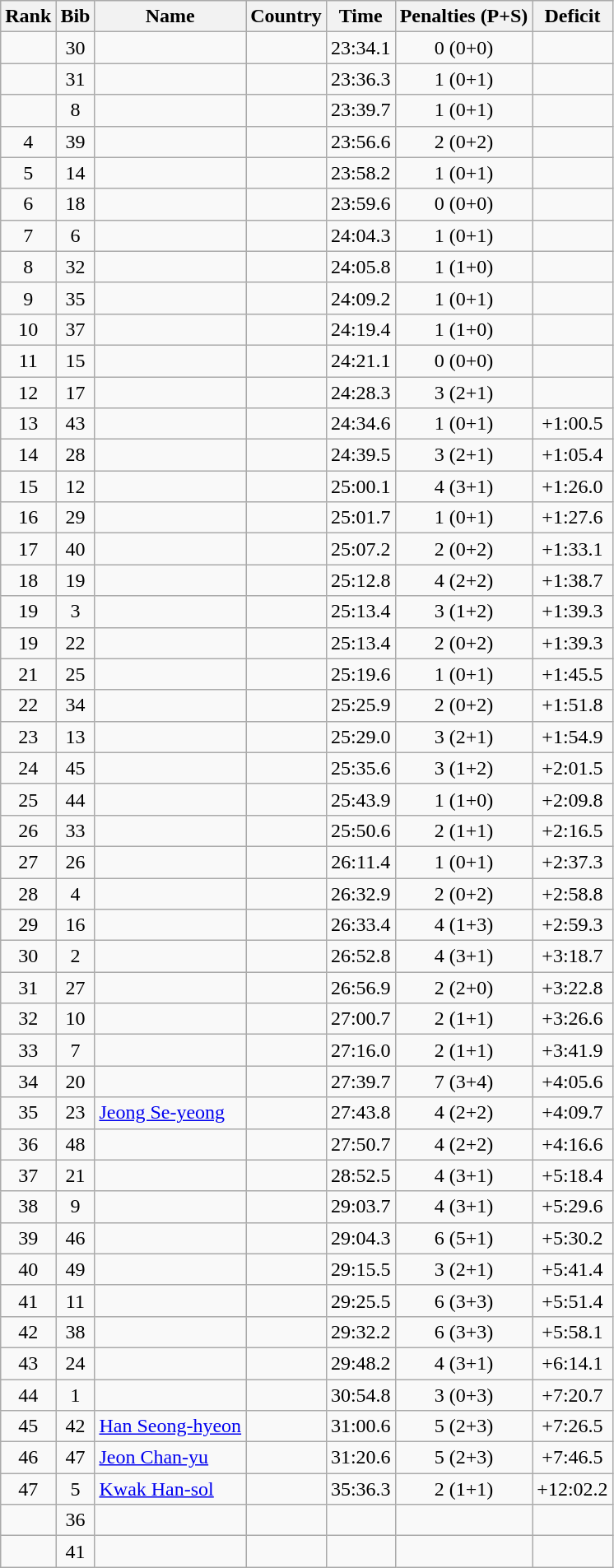<table class="wikitable sortable" style="text-align:center">
<tr>
<th>Rank</th>
<th>Bib</th>
<th>Name</th>
<th>Country</th>
<th>Time</th>
<th>Penalties (P+S)</th>
<th>Deficit</th>
</tr>
<tr>
<td></td>
<td>30</td>
<td align=left></td>
<td align=left></td>
<td>23:34.1</td>
<td>0 (0+0)</td>
<td></td>
</tr>
<tr>
<td></td>
<td>31</td>
<td align=left></td>
<td align=left></td>
<td>23:36.3</td>
<td>1 (0+1)</td>
<td></td>
</tr>
<tr>
<td></td>
<td>8</td>
<td align=left></td>
<td align=left></td>
<td>23:39.7</td>
<td>1 (0+1)</td>
<td></td>
</tr>
<tr>
<td>4</td>
<td>39</td>
<td align=left></td>
<td align=left></td>
<td>23:56.6</td>
<td>2 (0+2)</td>
<td></td>
</tr>
<tr>
<td>5</td>
<td>14</td>
<td align=left></td>
<td align=left></td>
<td>23:58.2</td>
<td>1 (0+1)</td>
<td></td>
</tr>
<tr>
<td>6</td>
<td>18</td>
<td align=left></td>
<td align=left></td>
<td>23:59.6</td>
<td>0 (0+0)</td>
<td></td>
</tr>
<tr>
<td>7</td>
<td>6</td>
<td align=left></td>
<td align=left></td>
<td>24:04.3</td>
<td>1 (0+1)</td>
<td></td>
</tr>
<tr>
<td>8</td>
<td>32</td>
<td align=left></td>
<td align=left></td>
<td>24:05.8</td>
<td>1 (1+0)</td>
<td></td>
</tr>
<tr>
<td>9</td>
<td>35</td>
<td align=left></td>
<td align=left></td>
<td>24:09.2</td>
<td>1 (0+1)</td>
<td></td>
</tr>
<tr>
<td>10</td>
<td>37</td>
<td align=left></td>
<td align=left></td>
<td>24:19.4</td>
<td>1 (1+0)</td>
<td></td>
</tr>
<tr>
<td>11</td>
<td>15</td>
<td align=left></td>
<td align=left></td>
<td>24:21.1</td>
<td>0 (0+0)</td>
<td></td>
</tr>
<tr>
<td>12</td>
<td>17</td>
<td align=left></td>
<td align=left></td>
<td>24:28.3</td>
<td>3 (2+1)</td>
<td></td>
</tr>
<tr>
<td>13</td>
<td>43</td>
<td align=left></td>
<td align=left></td>
<td>24:34.6</td>
<td>1 (0+1)</td>
<td>+1:00.5</td>
</tr>
<tr>
<td>14</td>
<td>28</td>
<td align=left></td>
<td align=left></td>
<td>24:39.5</td>
<td>3 (2+1)</td>
<td>+1:05.4</td>
</tr>
<tr>
<td>15</td>
<td>12</td>
<td align=left></td>
<td align=left></td>
<td>25:00.1</td>
<td>4 (3+1)</td>
<td>+1:26.0</td>
</tr>
<tr>
<td>16</td>
<td>29</td>
<td align=left></td>
<td align=left></td>
<td>25:01.7</td>
<td>1 (0+1)</td>
<td>+1:27.6</td>
</tr>
<tr>
<td>17</td>
<td>40</td>
<td align=left></td>
<td align=left></td>
<td>25:07.2</td>
<td>2 (0+2)</td>
<td>+1:33.1</td>
</tr>
<tr>
<td>18</td>
<td>19</td>
<td align=left></td>
<td align=left></td>
<td>25:12.8</td>
<td>4 (2+2)</td>
<td>+1:38.7</td>
</tr>
<tr>
<td>19</td>
<td>3</td>
<td align=left></td>
<td align=left></td>
<td>25:13.4</td>
<td>3 (1+2)</td>
<td>+1:39.3</td>
</tr>
<tr>
<td>19</td>
<td>22</td>
<td align=left></td>
<td align=left></td>
<td>25:13.4</td>
<td>2 (0+2)</td>
<td>+1:39.3</td>
</tr>
<tr>
<td>21</td>
<td>25</td>
<td align=left></td>
<td align=left></td>
<td>25:19.6</td>
<td>1 (0+1)</td>
<td>+1:45.5</td>
</tr>
<tr>
<td>22</td>
<td>34</td>
<td align=left></td>
<td align=left></td>
<td>25:25.9</td>
<td>2 (0+2)</td>
<td>+1:51.8</td>
</tr>
<tr>
<td>23</td>
<td>13</td>
<td align=left></td>
<td align=left></td>
<td>25:29.0</td>
<td>3 (2+1)</td>
<td>+1:54.9</td>
</tr>
<tr>
<td>24</td>
<td>45</td>
<td align=left></td>
<td align=left></td>
<td>25:35.6</td>
<td>3 (1+2)</td>
<td>+2:01.5</td>
</tr>
<tr>
<td>25</td>
<td>44</td>
<td align=left></td>
<td align=left></td>
<td>25:43.9</td>
<td>1 (1+0)</td>
<td>+2:09.8</td>
</tr>
<tr>
<td>26</td>
<td>33</td>
<td align=left></td>
<td align=left></td>
<td>25:50.6</td>
<td>2 (1+1)</td>
<td>+2:16.5</td>
</tr>
<tr>
<td>27</td>
<td>26</td>
<td align=left></td>
<td align=left></td>
<td>26:11.4</td>
<td>1 (0+1)</td>
<td>+2:37.3</td>
</tr>
<tr>
<td>28</td>
<td>4</td>
<td align=left></td>
<td align=left></td>
<td>26:32.9</td>
<td>2 (0+2)</td>
<td>+2:58.8</td>
</tr>
<tr>
<td>29</td>
<td>16</td>
<td align=left></td>
<td align=left></td>
<td>26:33.4</td>
<td>4 (1+3)</td>
<td>+2:59.3</td>
</tr>
<tr>
<td>30</td>
<td>2</td>
<td align=left></td>
<td align=left></td>
<td>26:52.8</td>
<td>4 (3+1)</td>
<td>+3:18.7</td>
</tr>
<tr>
<td>31</td>
<td>27</td>
<td align=left></td>
<td align=left></td>
<td>26:56.9</td>
<td>2 (2+0)</td>
<td>+3:22.8</td>
</tr>
<tr>
<td>32</td>
<td>10</td>
<td align=left></td>
<td align=left></td>
<td>27:00.7</td>
<td>2 (1+1)</td>
<td>+3:26.6</td>
</tr>
<tr>
<td>33</td>
<td>7</td>
<td align=left></td>
<td align=left></td>
<td>27:16.0</td>
<td>2 (1+1)</td>
<td>+3:41.9</td>
</tr>
<tr>
<td>34</td>
<td>20</td>
<td align=left></td>
<td align=left></td>
<td>27:39.7</td>
<td>7 (3+4)</td>
<td>+4:05.6</td>
</tr>
<tr>
<td>35</td>
<td>23</td>
<td align=left><a href='#'>Jeong Se-yeong</a></td>
<td align=left></td>
<td>27:43.8</td>
<td>4 (2+2)</td>
<td>+4:09.7</td>
</tr>
<tr>
<td>36</td>
<td>48</td>
<td align=left></td>
<td align=left></td>
<td>27:50.7</td>
<td>4 (2+2)</td>
<td>+4:16.6</td>
</tr>
<tr>
<td>37</td>
<td>21</td>
<td align=left></td>
<td align=left></td>
<td>28:52.5</td>
<td>4 (3+1)</td>
<td>+5:18.4</td>
</tr>
<tr>
<td>38</td>
<td>9</td>
<td align=left></td>
<td align=left></td>
<td>29:03.7</td>
<td>4 (3+1)</td>
<td>+5:29.6</td>
</tr>
<tr>
<td>39</td>
<td>46</td>
<td align=left></td>
<td align=left></td>
<td>29:04.3</td>
<td>6 (5+1)</td>
<td>+5:30.2</td>
</tr>
<tr>
<td>40</td>
<td>49</td>
<td align=left></td>
<td align=left></td>
<td>29:15.5</td>
<td>3 (2+1)</td>
<td>+5:41.4</td>
</tr>
<tr>
<td>41</td>
<td>11</td>
<td align=left></td>
<td align=left></td>
<td>29:25.5</td>
<td>6 (3+3)</td>
<td>+5:51.4</td>
</tr>
<tr>
<td>42</td>
<td>38</td>
<td align=left></td>
<td align=left></td>
<td>29:32.2</td>
<td>6 (3+3)</td>
<td>+5:58.1</td>
</tr>
<tr>
<td>43</td>
<td>24</td>
<td align=left></td>
<td align=left></td>
<td>29:48.2</td>
<td>4 (3+1)</td>
<td>+6:14.1</td>
</tr>
<tr>
<td>44</td>
<td>1</td>
<td align=left></td>
<td align=left></td>
<td>30:54.8</td>
<td>3 (0+3)</td>
<td>+7:20.7</td>
</tr>
<tr>
<td>45</td>
<td>42</td>
<td align=left><a href='#'>Han Seong-hyeon</a></td>
<td align=left></td>
<td>31:00.6</td>
<td>5 (2+3)</td>
<td>+7:26.5</td>
</tr>
<tr>
<td>46</td>
<td>47</td>
<td align=left><a href='#'>Jeon Chan-yu</a></td>
<td align=left></td>
<td>31:20.6</td>
<td>5 (2+3)</td>
<td>+7:46.5</td>
</tr>
<tr>
<td>47</td>
<td>5</td>
<td align=left><a href='#'>Kwak Han-sol</a></td>
<td align=left></td>
<td>35:36.3</td>
<td>2 (1+1)</td>
<td>+12:02.2</td>
</tr>
<tr>
<td></td>
<td>36</td>
<td align=left></td>
<td align=left></td>
<td></td>
<td></td>
<td></td>
</tr>
<tr>
<td></td>
<td>41</td>
<td align=left></td>
<td align=left></td>
<td></td>
<td></td>
<td></td>
</tr>
</table>
